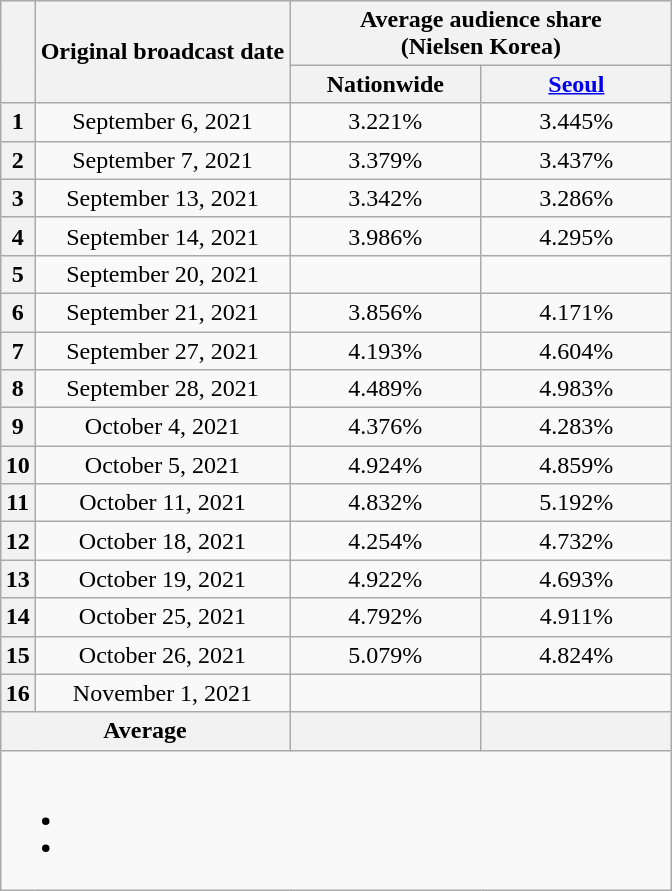<table class="wikitable" style="text-align:center; max-width:600px; margin-left: auto; margin-right: auto; border: none;">
<tr>
</tr>
<tr>
<th rowspan="2"></th>
<th rowspan="2">Original broadcast date</th>
<th colspan="2">Average audience share<br>(Nielsen Korea)</th>
</tr>
<tr>
<th width="120">Nationwide</th>
<th width="120"><a href='#'>Seoul</a></th>
</tr>
<tr>
<th>1</th>
<td>September 6, 2021</td>
<td>3.221% </td>
<td>3.445% </td>
</tr>
<tr>
<th>2</th>
<td>September 7, 2021</td>
<td>3.379% </td>
<td>3.437% </td>
</tr>
<tr>
<th>3</th>
<td>September 13, 2021</td>
<td>3.342% </td>
<td>3.286% </td>
</tr>
<tr>
<th>4</th>
<td>September 14, 2021</td>
<td>3.986% </td>
<td>4.295% </td>
</tr>
<tr>
<th>5</th>
<td>September 20, 2021</td>
<td> </td>
<td> </td>
</tr>
<tr>
<th>6</th>
<td>September 21, 2021</td>
<td>3.856% </td>
<td>4.171% </td>
</tr>
<tr>
<th>7</th>
<td>September 27, 2021</td>
<td>4.193% </td>
<td>4.604% </td>
</tr>
<tr>
<th>8</th>
<td>September 28, 2021</td>
<td>4.489% </td>
<td>4.983% </td>
</tr>
<tr>
<th>9</th>
<td>October 4, 2021</td>
<td>4.376% </td>
<td>4.283% </td>
</tr>
<tr>
<th>10</th>
<td>October 5, 2021</td>
<td>4.924% </td>
<td>4.859% </td>
</tr>
<tr>
<th>11</th>
<td>October 11, 2021</td>
<td>4.832% </td>
<td>5.192% </td>
</tr>
<tr>
<th>12</th>
<td>October 18, 2021</td>
<td>4.254% </td>
<td>4.732% </td>
</tr>
<tr>
<th>13</th>
<td>October 19, 2021</td>
<td>4.922% </td>
<td>4.693% </td>
</tr>
<tr>
<th>14</th>
<td>October 25, 2021</td>
<td>4.792% </td>
<td>4.911% </td>
</tr>
<tr>
<th>15</th>
<td>October 26, 2021</td>
<td>5.079% </td>
<td>4.824% </td>
</tr>
<tr>
<th>16</th>
<td>November 1, 2021</td>
<td> </td>
<td> </td>
</tr>
<tr>
<th colspan="2">Average</th>
<th></th>
<th></th>
</tr>
<tr>
<td colspan="4"><br><ul><li></li><li></li></ul></td>
</tr>
</table>
